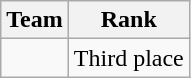<table class="wikitable" border="1">
<tr>
<th>Team</th>
<th>Rank</th>
</tr>
<tr>
<td align=center></td>
<td> Third place</td>
</tr>
</table>
